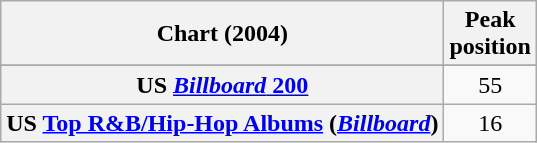<table class="wikitable sortable plainrowheaders" style="text-align:center">
<tr>
<th scope="col">Chart (2004)</th>
<th scope="col">Peak<br> position</th>
</tr>
<tr>
</tr>
<tr>
</tr>
<tr>
</tr>
<tr>
</tr>
<tr>
<th scope="row">US <a href='#'><em>Billboard</em> 200</a></th>
<td>55</td>
</tr>
<tr>
<th scope="row">US <a href='#'>Top R&B/Hip-Hop Albums</a> (<em><a href='#'>Billboard</a></em>)</th>
<td>16</td>
</tr>
</table>
